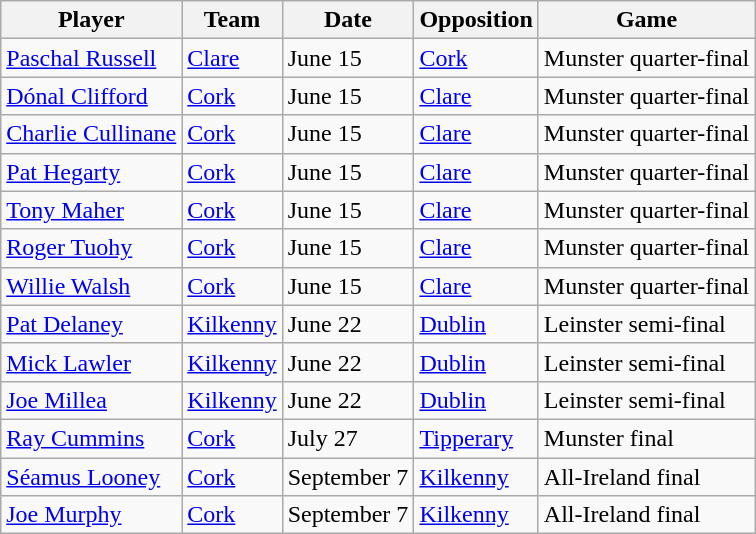<table class="wikitable">
<tr>
<th>Player</th>
<th>Team</th>
<th>Date</th>
<th>Opposition</th>
<th>Game</th>
</tr>
<tr>
<td><a href='#'>Paschal Russell</a></td>
<td><a href='#'>Clare</a></td>
<td>June 15</td>
<td><a href='#'>Cork</a></td>
<td>Munster quarter-final</td>
</tr>
<tr>
<td><a href='#'>Dónal Clifford</a></td>
<td><a href='#'>Cork</a></td>
<td>June 15</td>
<td><a href='#'>Clare</a></td>
<td>Munster quarter-final</td>
</tr>
<tr>
<td><a href='#'>Charlie Cullinane</a></td>
<td><a href='#'>Cork</a></td>
<td>June 15</td>
<td><a href='#'>Clare</a></td>
<td>Munster quarter-final</td>
</tr>
<tr>
<td><a href='#'>Pat Hegarty</a></td>
<td><a href='#'>Cork</a></td>
<td>June 15</td>
<td><a href='#'>Clare</a></td>
<td>Munster quarter-final</td>
</tr>
<tr>
<td><a href='#'>Tony Maher</a></td>
<td><a href='#'>Cork</a></td>
<td>June 15</td>
<td><a href='#'>Clare</a></td>
<td>Munster quarter-final</td>
</tr>
<tr>
<td><a href='#'>Roger Tuohy</a></td>
<td><a href='#'>Cork</a></td>
<td>June 15</td>
<td><a href='#'>Clare</a></td>
<td>Munster quarter-final</td>
</tr>
<tr>
<td><a href='#'>Willie Walsh</a></td>
<td><a href='#'>Cork</a></td>
<td>June 15</td>
<td><a href='#'>Clare</a></td>
<td>Munster quarter-final</td>
</tr>
<tr>
<td><a href='#'>Pat Delaney</a></td>
<td><a href='#'>Kilkenny</a></td>
<td>June 22</td>
<td><a href='#'>Dublin</a></td>
<td>Leinster semi-final</td>
</tr>
<tr>
<td><a href='#'>Mick Lawler</a></td>
<td><a href='#'>Kilkenny</a></td>
<td>June 22</td>
<td><a href='#'>Dublin</a></td>
<td>Leinster semi-final</td>
</tr>
<tr>
<td><a href='#'>Joe Millea</a></td>
<td><a href='#'>Kilkenny</a></td>
<td>June 22</td>
<td><a href='#'>Dublin</a></td>
<td>Leinster semi-final</td>
</tr>
<tr>
<td><a href='#'>Ray Cummins</a></td>
<td><a href='#'>Cork</a></td>
<td>July 27</td>
<td><a href='#'>Tipperary</a></td>
<td>Munster final</td>
</tr>
<tr>
<td><a href='#'>Séamus Looney</a></td>
<td><a href='#'>Cork</a></td>
<td>September 7</td>
<td><a href='#'>Kilkenny</a></td>
<td>All-Ireland final</td>
</tr>
<tr>
<td><a href='#'>Joe Murphy</a></td>
<td><a href='#'>Cork</a></td>
<td>September 7</td>
<td><a href='#'>Kilkenny</a></td>
<td>All-Ireland final</td>
</tr>
</table>
